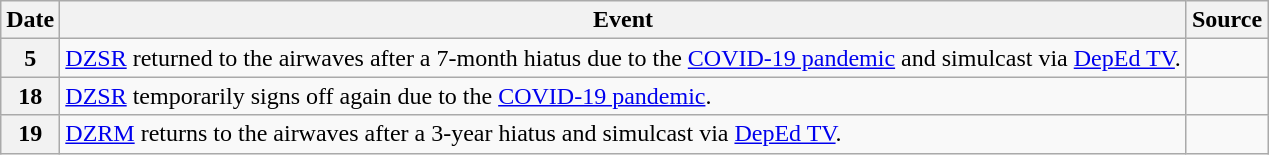<table class="wikitable">
<tr>
<th>Date</th>
<th>Event</th>
<th>Source</th>
</tr>
<tr>
<th>5</th>
<td><a href='#'>DZSR</a> returned to the airwaves after a 7-month hiatus due to the <a href='#'>COVID-19 pandemic</a> and simulcast via <a href='#'>DepEd TV</a>.</td>
<td></td>
</tr>
<tr>
<th>18</th>
<td><a href='#'>DZSR</a> temporarily signs off again due to the <a href='#'>COVID-19 pandemic</a>.</td>
<td></td>
</tr>
<tr>
<th>19</th>
<td><a href='#'>DZRM</a> returns to the airwaves after a 3-year hiatus and simulcast via <a href='#'>DepEd TV</a>.</td>
<td></td>
</tr>
</table>
